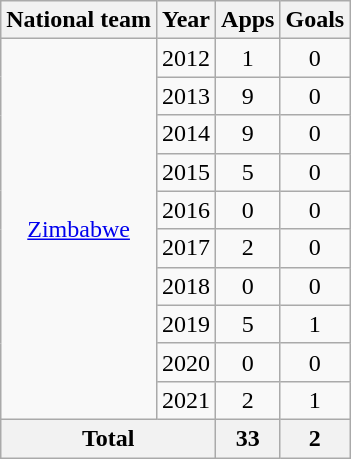<table class="wikitable" style="text-align:center">
<tr>
<th>National team</th>
<th>Year</th>
<th>Apps</th>
<th>Goals</th>
</tr>
<tr>
<td rowspan="10"><a href='#'>Zimbabwe</a></td>
<td>2012</td>
<td>1</td>
<td>0</td>
</tr>
<tr>
<td>2013</td>
<td>9</td>
<td>0</td>
</tr>
<tr>
<td>2014</td>
<td>9</td>
<td>0</td>
</tr>
<tr>
<td>2015</td>
<td>5</td>
<td>0</td>
</tr>
<tr>
<td>2016</td>
<td>0</td>
<td>0</td>
</tr>
<tr>
<td>2017</td>
<td>2</td>
<td>0</td>
</tr>
<tr>
<td>2018</td>
<td>0</td>
<td>0</td>
</tr>
<tr>
<td>2019</td>
<td>5</td>
<td>1</td>
</tr>
<tr>
<td>2020</td>
<td>0</td>
<td>0</td>
</tr>
<tr>
<td>2021</td>
<td>2</td>
<td>1</td>
</tr>
<tr>
<th colspan=2>Total</th>
<th>33</th>
<th>2</th>
</tr>
</table>
